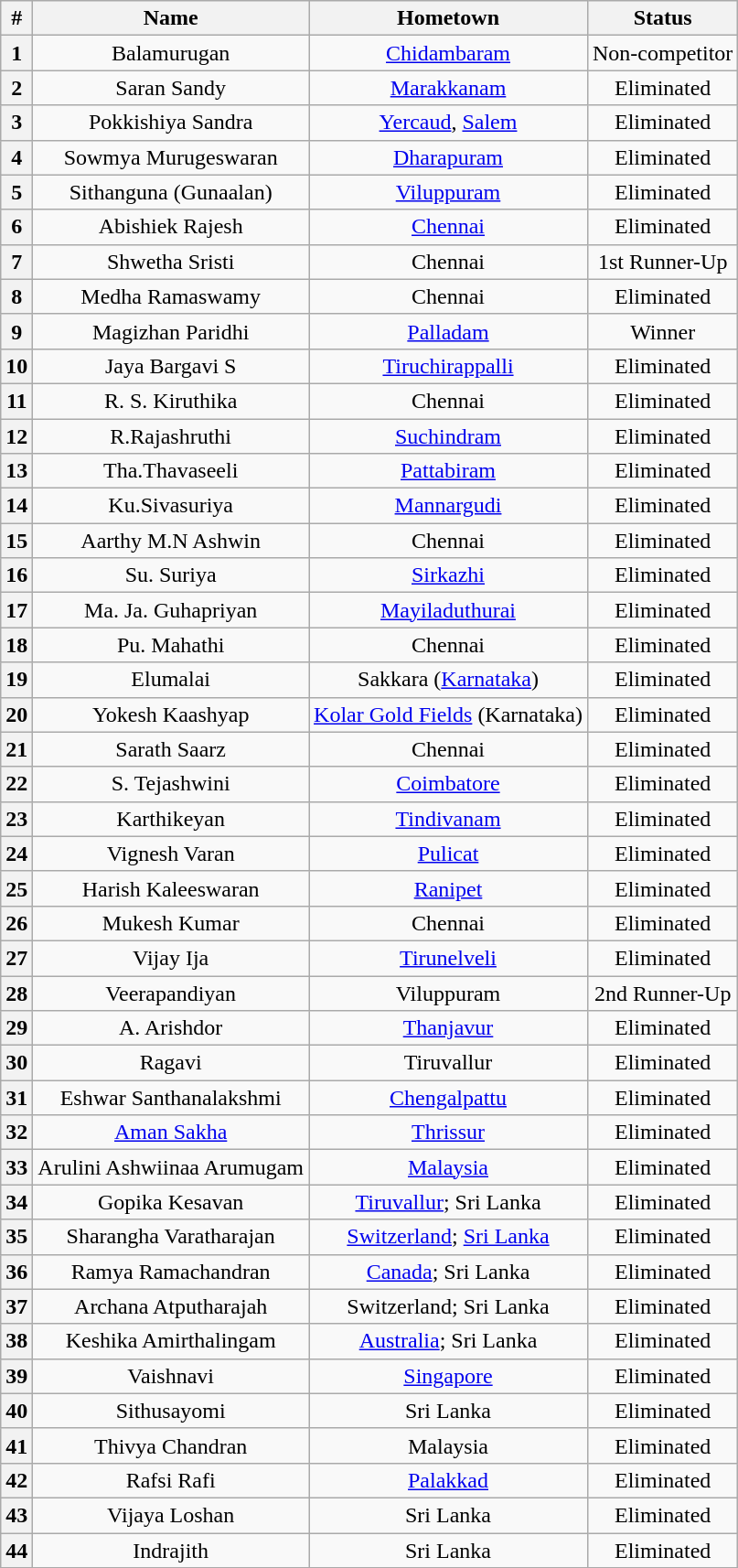<table class="wikitable sortable" style="text-align:center;font-size:100%">
<tr>
<th scope="col">#</th>
<th scope="col">Name</th>
<th scope="col">Hometown</th>
<th scope="col">Status</th>
</tr>
<tr>
<th>1</th>
<td>Balamurugan</td>
<td><a href='#'>Chidambaram</a></td>
<td>Non-competitor</td>
</tr>
<tr>
<th>2</th>
<td>Saran Sandy</td>
<td><a href='#'>Marakkanam</a></td>
<td>Eliminated</td>
</tr>
<tr>
<th>3</th>
<td>Pokkishiya Sandra</td>
<td><a href='#'>Yercaud</a>, <a href='#'>Salem</a></td>
<td>Eliminated</td>
</tr>
<tr>
<th>4</th>
<td>Sowmya Murugeswaran</td>
<td><a href='#'>Dharapuram</a></td>
<td>Eliminated</td>
</tr>
<tr>
<th>5</th>
<td>Sithanguna (Gunaalan)</td>
<td><a href='#'>Viluppuram</a></td>
<td>Eliminated</td>
</tr>
<tr>
<th>6</th>
<td>Abishiek Rajesh</td>
<td><a href='#'>Chennai</a></td>
<td>Eliminated</td>
</tr>
<tr>
<th>7</th>
<td>Shwetha Sristi</td>
<td>Chennai</td>
<td>1st Runner-Up</td>
</tr>
<tr>
<th>8</th>
<td>Medha Ramaswamy</td>
<td>Chennai</td>
<td>Eliminated</td>
</tr>
<tr>
<th>9</th>
<td>Magizhan Paridhi</td>
<td><a href='#'>Palladam</a></td>
<td>Winner</td>
</tr>
<tr>
<th>10</th>
<td>Jaya Bargavi S</td>
<td><a href='#'>Tiruchirappalli</a></td>
<td>Eliminated</td>
</tr>
<tr>
<th>11</th>
<td>R. S. Kiruthika</td>
<td>Chennai</td>
<td>Eliminated</td>
</tr>
<tr>
<th>12</th>
<td>R.Rajashruthi</td>
<td><a href='#'>Suchindram</a></td>
<td>Eliminated</td>
</tr>
<tr>
<th>13</th>
<td>Tha.Thavaseeli</td>
<td><a href='#'>Pattabiram</a></td>
<td>Eliminated</td>
</tr>
<tr>
<th>14</th>
<td>Ku.Sivasuriya</td>
<td><a href='#'>Mannargudi</a></td>
<td>Eliminated</td>
</tr>
<tr>
<th>15</th>
<td>Aarthy M.N Ashwin</td>
<td>Chennai</td>
<td>Eliminated</td>
</tr>
<tr>
<th>16</th>
<td>Su. Suriya</td>
<td><a href='#'>Sirkazhi</a></td>
<td>Eliminated</td>
</tr>
<tr>
<th>17</th>
<td>Ma. Ja. Guhapriyan</td>
<td><a href='#'>Mayiladuthurai</a></td>
<td>Eliminated</td>
</tr>
<tr>
<th>18</th>
<td>Pu. Mahathi</td>
<td>Chennai</td>
<td>Eliminated</td>
</tr>
<tr>
<th>19</th>
<td>Elumalai</td>
<td>Sakkara (<a href='#'>Karnataka</a>)</td>
<td>Eliminated</td>
</tr>
<tr>
<th>20</th>
<td>Yokesh Kaashyap</td>
<td><a href='#'>Kolar Gold Fields</a> (Karnataka)</td>
<td>Eliminated</td>
</tr>
<tr>
<th>21</th>
<td>Sarath Saarz</td>
<td>Chennai</td>
<td>Eliminated</td>
</tr>
<tr>
<th>22</th>
<td>S. Tejashwini</td>
<td><a href='#'>Coimbatore</a></td>
<td>Eliminated</td>
</tr>
<tr>
<th>23</th>
<td>Karthikeyan</td>
<td><a href='#'>Tindivanam</a></td>
<td>Eliminated</td>
</tr>
<tr>
<th>24</th>
<td>Vignesh Varan</td>
<td><a href='#'>Pulicat</a></td>
<td>Eliminated</td>
</tr>
<tr>
<th>25</th>
<td>Harish Kaleeswaran</td>
<td><a href='#'>Ranipet</a></td>
<td>Eliminated</td>
</tr>
<tr>
<th>26</th>
<td>Mukesh Kumar</td>
<td>Chennai</td>
<td>Eliminated</td>
</tr>
<tr>
<th>27</th>
<td>Vijay Ija</td>
<td><a href='#'>Tirunelveli</a></td>
<td>Eliminated</td>
</tr>
<tr>
<th>28</th>
<td>Veerapandiyan</td>
<td>Viluppuram</td>
<td>2nd Runner-Up</td>
</tr>
<tr>
<th>29</th>
<td>A. Arishdor</td>
<td><a href='#'>Thanjavur</a></td>
<td>Eliminated</td>
</tr>
<tr>
<th>30</th>
<td>Ragavi</td>
<td>Tiruvallur</td>
<td>Eliminated</td>
</tr>
<tr>
<th>31</th>
<td>Eshwar Santhanalakshmi</td>
<td><a href='#'>Chengalpattu</a></td>
<td>Eliminated</td>
</tr>
<tr>
<th>32</th>
<td><a href='#'>Aman Sakha</a></td>
<td><a href='#'>Thrissur</a></td>
<td>Eliminated</td>
</tr>
<tr>
<th>33</th>
<td>Arulini Ashwiinaa Arumugam</td>
<td><a href='#'>Malaysia</a></td>
<td>Eliminated</td>
</tr>
<tr>
<th>34</th>
<td>Gopika Kesavan</td>
<td><a href='#'>Tiruvallur</a>; Sri Lanka</td>
<td>Eliminated</td>
</tr>
<tr>
<th>35</th>
<td>Sharangha Varatharajan</td>
<td><a href='#'>Switzerland</a>; <a href='#'>Sri Lanka</a></td>
<td>Eliminated</td>
</tr>
<tr>
<th>36</th>
<td>Ramya Ramachandran</td>
<td><a href='#'>Canada</a>; Sri Lanka</td>
<td>Eliminated</td>
</tr>
<tr>
<th>37</th>
<td>Archana Atputharajah</td>
<td>Switzerland; Sri Lanka</td>
<td>Eliminated</td>
</tr>
<tr>
<th>38</th>
<td>Keshika Amirthalingam</td>
<td><a href='#'>Australia</a>; Sri Lanka</td>
<td>Eliminated</td>
</tr>
<tr>
<th>39</th>
<td>Vaishnavi</td>
<td><a href='#'>Singapore</a></td>
<td>Eliminated</td>
</tr>
<tr>
<th>40</th>
<td>Sithusayomi</td>
<td>Sri Lanka</td>
<td>Eliminated</td>
</tr>
<tr>
<th>41</th>
<td>Thivya Chandran</td>
<td>Malaysia</td>
<td>Eliminated</td>
</tr>
<tr>
<th>42</th>
<td>Rafsi Rafi</td>
<td><a href='#'>Palakkad</a></td>
<td>Eliminated</td>
</tr>
<tr>
<th>43</th>
<td>Vijaya Loshan</td>
<td>Sri Lanka</td>
<td>Eliminated</td>
</tr>
<tr>
<th>44</th>
<td>Indrajith</td>
<td>Sri Lanka</td>
<td>Eliminated</td>
</tr>
<tr>
</tr>
</table>
